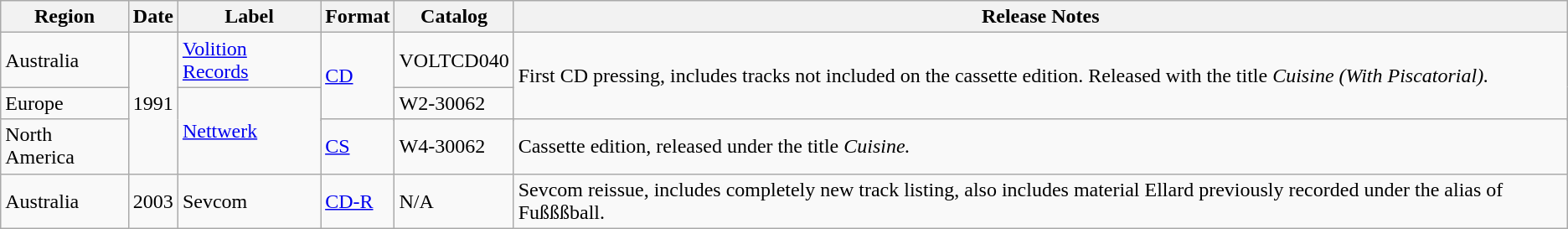<table class="wikitable">
<tr>
<th>Region</th>
<th>Date</th>
<th>Label</th>
<th>Format</th>
<th>Catalog</th>
<th>Release Notes</th>
</tr>
<tr>
<td>Australia</td>
<td rowspan="4">1991</td>
<td><a href='#'>Volition Records</a></td>
<td rowspan="3"><a href='#'>CD</a></td>
<td>VOLTCD040</td>
<td rowspan="3">First CD pressing, includes tracks not included on the cassette edition. Released with the title <em>Cuisine (With Piscatorial).</em></td>
</tr>
<tr>
<td>Europe</td>
<td rowspan="3"><a href='#'>Nettwerk</a></td>
<td rowspan="2">W2-30062</td>
</tr>
<tr>
<td rowspan="2">North America</td>
</tr>
<tr>
<td><a href='#'>CS</a></td>
<td>W4-30062</td>
<td>Cassette edition, released under the title <em>Cuisine.</em></td>
</tr>
<tr>
<td>Australia</td>
<td>2003</td>
<td>Sevcom</td>
<td><a href='#'>CD-R</a></td>
<td>N/A</td>
<td>Sevcom reissue, includes completely new track listing, also includes material Ellard previously recorded under the alias of Fußßßball.</td>
</tr>
</table>
